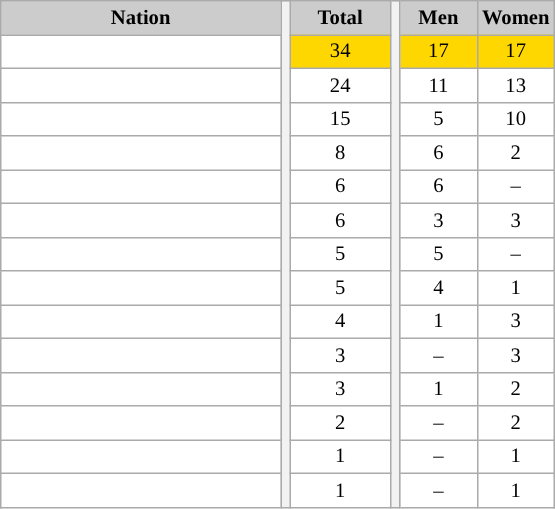<table class="wikitable plainrowheaders" style="background:#fff; font-size:86%; line-height:16px; border:grey solid 1px; border-collapse:collapse">
<tr style="background:#ccc; text-align:center;">
<th style="background-color: #ccc;" width="180">Nation</th>
<th rowspan=15></th>
<th style="background-color: #ccc;" width="60">Total</th>
<th rowspan=15></th>
<th style="background-color: #ccc;" width="45">Men</th>
<th style="background-color: #ccc;" width="45">Women</th>
</tr>
<tr align=center>
<td align=left></td>
<td style="background:gold;">34</td>
<td style="background:gold;">17</td>
<td style="background:gold;">17</td>
</tr>
<tr align=center>
<td align=left>  </td>
<td>24</td>
<td>11</td>
<td>13</td>
</tr>
<tr align=center>
<td align=left></td>
<td>15</td>
<td>5</td>
<td>10</td>
</tr>
<tr align=center>
<td align=left></td>
<td>8</td>
<td>6</td>
<td>2</td>
</tr>
<tr align=center>
<td align=left></td>
<td>6</td>
<td>6</td>
<td>–</td>
</tr>
<tr align=center>
<td align=left></td>
<td>6</td>
<td>3</td>
<td>3</td>
</tr>
<tr align=center>
<td align=left></td>
<td>5</td>
<td>5</td>
<td>–</td>
</tr>
<tr align=center>
<td align=left></td>
<td>5</td>
<td>4</td>
<td>1</td>
</tr>
<tr align=center>
<td align=left></td>
<td>4</td>
<td>1</td>
<td>3</td>
</tr>
<tr align=center>
<td align=left></td>
<td>3</td>
<td>–</td>
<td>3</td>
</tr>
<tr align=center>
<td align=left></td>
<td>3</td>
<td>1</td>
<td>2</td>
</tr>
<tr align=center>
<td align=left></td>
<td>2</td>
<td>–</td>
<td>2</td>
</tr>
<tr align=center>
<td align=left></td>
<td>1</td>
<td>–</td>
<td>1</td>
</tr>
<tr align=center>
<td align=left></td>
<td>1</td>
<td>–</td>
<td>1</td>
</tr>
</table>
